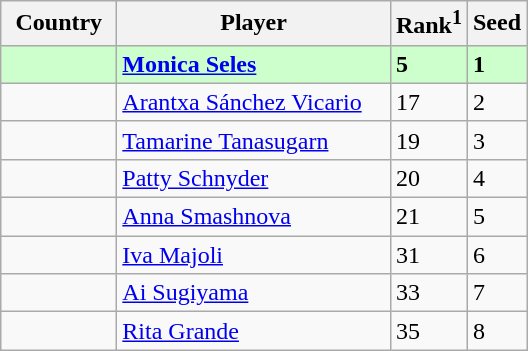<table class="wikitable" border="1">
<tr>
<th width="70">Country</th>
<th width="175">Player</th>
<th>Rank<sup>1</sup></th>
<th>Seed</th>
</tr>
<tr style="background:#cfc;">
<td><strong></strong></td>
<td><strong><a href='#'>Monica Seles</a></strong></td>
<td><strong>5</strong></td>
<td><strong>1</strong></td>
</tr>
<tr>
<td></td>
<td><a href='#'>Arantxa Sánchez Vicario</a></td>
<td>17</td>
<td>2</td>
</tr>
<tr>
<td></td>
<td><a href='#'>Tamarine Tanasugarn</a></td>
<td>19</td>
<td>3</td>
</tr>
<tr>
<td></td>
<td><a href='#'>Patty Schnyder</a></td>
<td>20</td>
<td>4</td>
</tr>
<tr>
<td></td>
<td><a href='#'>Anna Smashnova</a></td>
<td>21</td>
<td>5</td>
</tr>
<tr>
<td></td>
<td><a href='#'>Iva Majoli</a></td>
<td>31</td>
<td>6</td>
</tr>
<tr>
<td></td>
<td><a href='#'>Ai Sugiyama</a></td>
<td>33</td>
<td>7</td>
</tr>
<tr>
<td></td>
<td><a href='#'>Rita Grande</a></td>
<td>35</td>
<td>8</td>
</tr>
</table>
